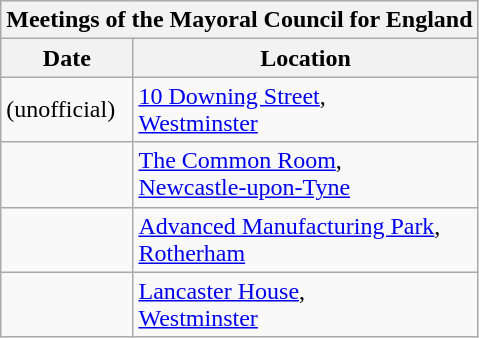<table class="wikitable">
<tr>
<th colspan="2">Meetings of the Mayoral Council for England</th>
</tr>
<tr>
<th>Date</th>
<th>Location</th>
</tr>
<tr>
<td> (unofficial)</td>
<td><a href='#'>10 Downing Street</a>,<br><a href='#'>Westminster</a></td>
</tr>
<tr>
<td></td>
<td><a href='#'>The Common Room</a>,<br><a href='#'>Newcastle-upon-Tyne</a></td>
</tr>
<tr>
<td></td>
<td><a href='#'>Advanced Manufacturing Park</a>,<br><a href='#'>Rotherham</a></td>
</tr>
<tr>
<td></td>
<td><a href='#'>Lancaster House</a>,<br><a href='#'>Westminster</a></td>
</tr>
</table>
